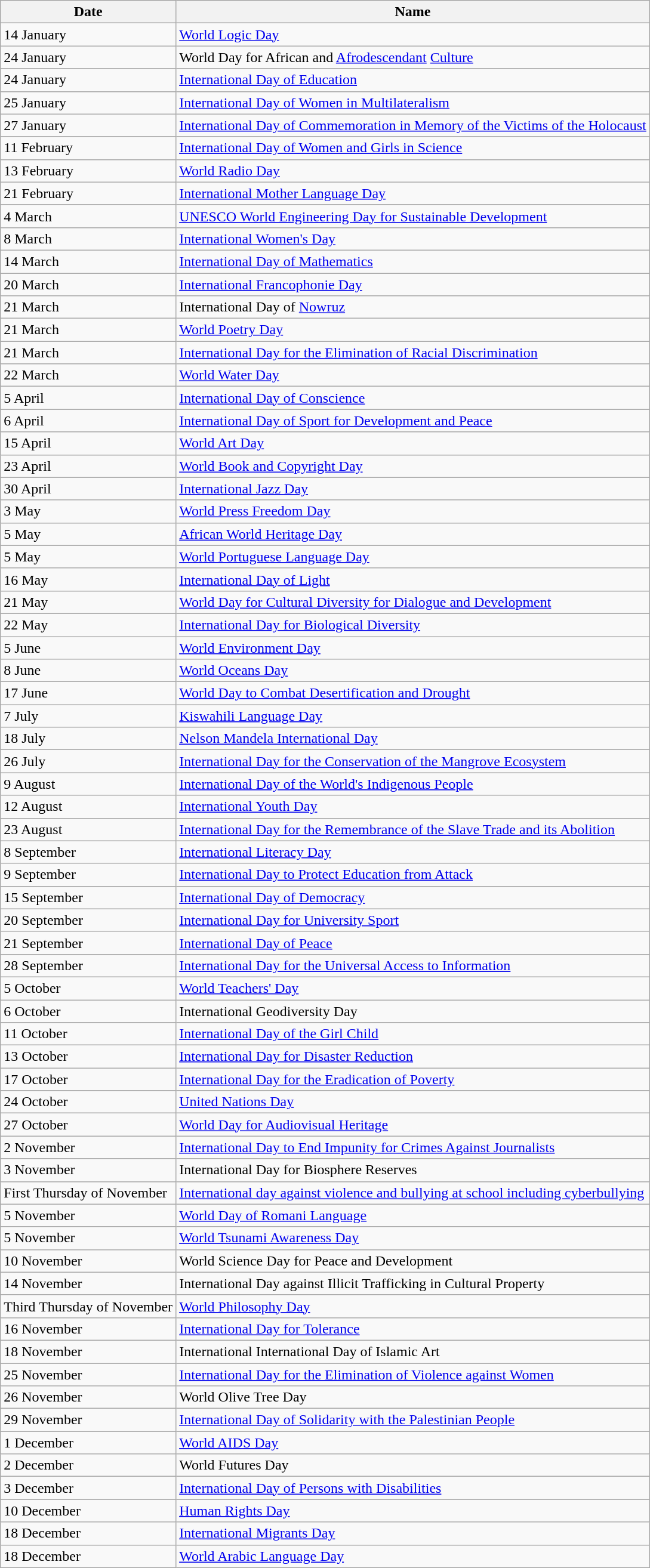<table class="sortable wikitable">
<tr>
<th>Date</th>
<th>Name</th>
</tr>
<tr>
<td>14 January</td>
<td><a href='#'>World Logic Day</a></td>
</tr>
<tr>
<td>24 January</td>
<td>World Day for African and <a href='#'>Afrodescendant</a> <a href='#'>Culture</a></td>
</tr>
<tr>
<td>24 January</td>
<td><a href='#'>International Day of Education</a></td>
</tr>
<tr>
<td>25 January</td>
<td><a href='#'>International Day of Women in Multilateralism</a></td>
</tr>
<tr>
<td>27 January</td>
<td><a href='#'>International Day of Commemoration in Memory of the Victims of the Holocaust</a></td>
</tr>
<tr>
<td>11 February</td>
<td><a href='#'>International Day of Women and Girls in Science</a></td>
</tr>
<tr>
<td>13 February</td>
<td><a href='#'>World Radio Day</a></td>
</tr>
<tr>
<td>21 February</td>
<td><a href='#'>International Mother Language Day</a></td>
</tr>
<tr>
<td>4 March</td>
<td><a href='#'>UNESCO World Engineering Day for Sustainable Development</a></td>
</tr>
<tr>
<td>8 March</td>
<td><a href='#'>International Women's Day</a></td>
</tr>
<tr>
<td>14 March</td>
<td><a href='#'>International Day of Mathematics</a></td>
</tr>
<tr>
<td>20 March</td>
<td><a href='#'>International Francophonie Day</a></td>
</tr>
<tr>
<td>21 March</td>
<td>International Day of <a href='#'>Nowruz</a></td>
</tr>
<tr>
<td>21 March</td>
<td><a href='#'>World Poetry Day</a></td>
</tr>
<tr>
<td>21 March</td>
<td><a href='#'>International Day for the Elimination of Racial Discrimination</a></td>
</tr>
<tr>
<td>22 March</td>
<td><a href='#'>World Water Day</a></td>
</tr>
<tr>
<td>5 April</td>
<td><a href='#'>International Day of Conscience</a></td>
</tr>
<tr>
<td>6 April</td>
<td><a href='#'>International Day of Sport for Development and Peace</a></td>
</tr>
<tr>
<td>15 April</td>
<td><a href='#'>World Art Day</a></td>
</tr>
<tr>
<td>23 April</td>
<td><a href='#'>World Book and Copyright Day</a></td>
</tr>
<tr>
<td>30 April</td>
<td><a href='#'>International Jazz Day</a></td>
</tr>
<tr>
<td>3 May</td>
<td><a href='#'>World Press Freedom Day</a></td>
</tr>
<tr>
<td>5 May</td>
<td><a href='#'>African World Heritage Day</a></td>
</tr>
<tr>
<td>5 May</td>
<td><a href='#'>World Portuguese Language Day</a></td>
</tr>
<tr>
<td>16 May</td>
<td><a href='#'>International Day of Light</a></td>
</tr>
<tr>
<td>21 May</td>
<td><a href='#'>World Day for Cultural Diversity for Dialogue and Development</a></td>
</tr>
<tr>
<td>22 May</td>
<td><a href='#'>International Day for Biological Diversity</a></td>
</tr>
<tr>
<td>5 June</td>
<td><a href='#'>World Environment Day</a></td>
</tr>
<tr>
<td>8 June</td>
<td><a href='#'>World Oceans Day</a></td>
</tr>
<tr>
<td>17 June</td>
<td><a href='#'>World Day to Combat Desertification and Drought</a></td>
</tr>
<tr>
<td>7 July</td>
<td><a href='#'>Kiswahili Language Day</a></td>
</tr>
<tr>
<td>18 July</td>
<td><a href='#'>Nelson Mandela International Day</a></td>
</tr>
<tr>
<td>26 July</td>
<td><a href='#'>International Day for the Conservation of the Mangrove Ecosystem</a></td>
</tr>
<tr>
<td>9 August</td>
<td><a href='#'>International Day of the World's Indigenous People</a></td>
</tr>
<tr>
<td>12 August</td>
<td><a href='#'>International Youth Day</a></td>
</tr>
<tr>
<td>23 August</td>
<td><a href='#'>International Day for the Remembrance of the Slave Trade and its Abolition</a></td>
</tr>
<tr>
<td>8 September</td>
<td><a href='#'>International Literacy Day</a></td>
</tr>
<tr>
<td>9 September</td>
<td><a href='#'>International Day to Protect Education from Attack</a></td>
</tr>
<tr>
<td>15 September</td>
<td><a href='#'>International Day of Democracy</a></td>
</tr>
<tr>
<td>20 September</td>
<td><a href='#'>International Day for University Sport</a></td>
</tr>
<tr>
<td>21 September</td>
<td><a href='#'>International Day of Peace</a></td>
</tr>
<tr>
<td>28 September</td>
<td><a href='#'>International Day for the Universal Access to Information</a></td>
</tr>
<tr>
<td>5 October</td>
<td><a href='#'>World Teachers' Day</a></td>
</tr>
<tr>
<td>6 October</td>
<td>International Geodiversity Day</td>
</tr>
<tr>
<td>11 October</td>
<td><a href='#'>International Day of the Girl Child</a></td>
</tr>
<tr>
<td>13 October</td>
<td><a href='#'>International Day for Disaster Reduction</a></td>
</tr>
<tr>
<td>17 October</td>
<td><a href='#'>International Day for the Eradication of Poverty</a></td>
</tr>
<tr>
<td>24 October</td>
<td><a href='#'>United Nations Day</a></td>
</tr>
<tr>
<td>27 October</td>
<td><a href='#'>World Day for Audiovisual Heritage</a></td>
</tr>
<tr>
<td>2 November</td>
<td><a href='#'>International Day to End Impunity for Crimes Against Journalists</a></td>
</tr>
<tr>
<td>3 November</td>
<td>International Day for Biosphere Reserves</td>
</tr>
<tr>
<td>First Thursday of November</td>
<td><a href='#'>International day against violence and bullying at school including cyberbullying</a></td>
</tr>
<tr>
<td>5 November</td>
<td><a href='#'>World Day of Romani Language</a></td>
</tr>
<tr>
<td>5 November</td>
<td><a href='#'>World Tsunami Awareness Day</a></td>
</tr>
<tr>
<td>10 November</td>
<td>World Science Day for Peace and Development</td>
</tr>
<tr>
<td>14 November</td>
<td>International Day against Illicit Trafficking in Cultural Property</td>
</tr>
<tr>
<td>Third Thursday of November</td>
<td><a href='#'>World Philosophy Day</a></td>
</tr>
<tr>
<td>16 November</td>
<td><a href='#'>International Day for Tolerance</a></td>
</tr>
<tr>
<td>18 November</td>
<td>International International Day of Islamic Art</td>
</tr>
<tr>
<td>25 November</td>
<td><a href='#'>International Day for the Elimination of Violence against Women</a></td>
</tr>
<tr>
<td>26 November</td>
<td>World Olive Tree Day</td>
</tr>
<tr>
<td>29 November</td>
<td><a href='#'>International Day of Solidarity with the Palestinian People</a></td>
</tr>
<tr>
<td>1 December</td>
<td><a href='#'>World AIDS Day</a></td>
</tr>
<tr>
<td>2 December</td>
<td>World Futures Day</td>
</tr>
<tr>
<td>3 December</td>
<td><a href='#'>International Day of Persons with Disabilities</a></td>
</tr>
<tr>
<td>10 December</td>
<td><a href='#'>Human Rights Day</a></td>
</tr>
<tr>
<td>18 December</td>
<td><a href='#'>International Migrants Day</a></td>
</tr>
<tr>
<td>18 December</td>
<td><a href='#'>World Arabic Language Day</a></td>
</tr>
</table>
